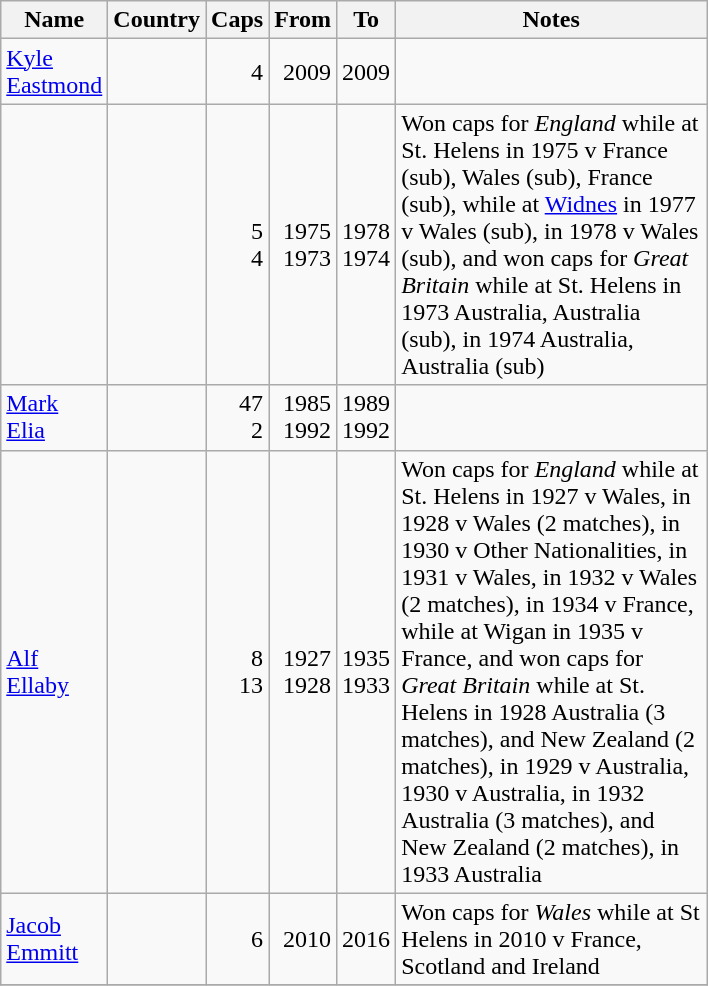<table class="wikitable">
<tr>
<th width="60px">Name</th>
<th width="30px">Country</th>
<th width="30px">Caps</th>
<th width="30px">From</th>
<th width="30px">To</th>
<th width="200px">Notes</th>
</tr>
<tr>
<td align="left"><a href='#'>Kyle Eastmond</a></td>
<td align="left"></td>
<td align="right">4</td>
<td align="right">2009</td>
<td align="right">2009</td>
<td align="left"></td>
</tr>
<tr>
<td align="left"></td>
<td align="left"><br></td>
<td align="right">5<br>4</td>
<td align="right">1975<br>1973</td>
<td align="right">1978<br>1974</td>
<td align="left">Won caps for <em>England</em> while at St. Helens in 1975 v France (sub), Wales (sub), France (sub), while at <a href='#'>Widnes</a> in 1977 v Wales (sub), in 1978 v Wales (sub), and won caps for <em>Great Britain</em> while at St. Helens in 1973 Australia, Australia (sub), in 1974 Australia, Australia (sub)</td>
</tr>
<tr>
<td align="left"><a href='#'>Mark Elia</a></td>
<td align="left"><br></td>
<td align="right">47<br>2</td>
<td align="right">1985<br>1992</td>
<td align="right">1989<br>1992</td>
<td align="left"></td>
</tr>
<tr>
<td align="left"><a href='#'>Alf Ellaby</a></td>
<td align="left"><br></td>
<td align="right">8<br>13</td>
<td align="right">1927<br>1928</td>
<td align="right">1935<br>1933</td>
<td align="left">Won caps for <em>England</em> while at St. Helens in 1927 v Wales, in 1928 v Wales (2 matches), in 1930 v Other Nationalities, in 1931 v Wales, in 1932 v Wales (2 matches), in 1934 v France, while at Wigan in 1935 v France, and won caps for <em>Great Britain</em> while at St. Helens in 1928 Australia (3 matches), and New Zealand (2 matches), in 1929 v Australia, 1930 v Australia, in 1932 Australia (3 matches), and New Zealand (2 matches), in 1933 Australia</td>
</tr>
<tr>
<td align="left"><a href='#'>Jacob Emmitt</a></td>
<td align="left"></td>
<td align="right">6</td>
<td align="right">2010</td>
<td align="right">2016</td>
<td align="left">Won caps for <em>Wales</em> while at St Helens in 2010 v France, Scotland and Ireland</td>
</tr>
<tr>
</tr>
</table>
